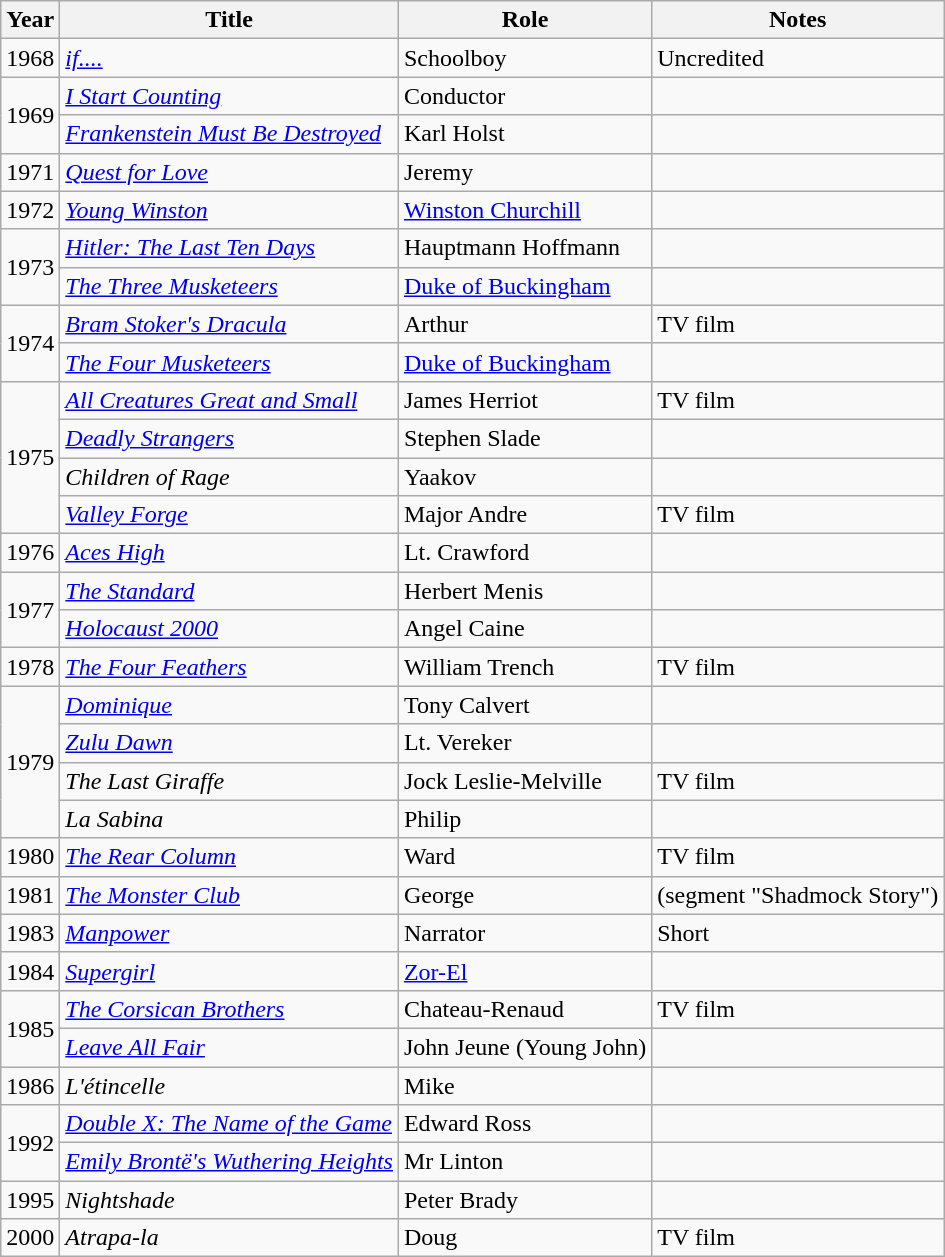<table class="wikitable">
<tr>
<th>Year</th>
<th>Title</th>
<th>Role</th>
<th>Notes</th>
</tr>
<tr>
<td>1968</td>
<td><em><a href='#'>if....</a></em></td>
<td>Schoolboy</td>
<td>Uncredited</td>
</tr>
<tr>
<td rowspan="2">1969</td>
<td><em><a href='#'>I Start Counting</a></em></td>
<td>Conductor</td>
<td></td>
</tr>
<tr>
<td><em><a href='#'>Frankenstein Must Be Destroyed</a></em></td>
<td>Karl Holst</td>
<td></td>
</tr>
<tr>
<td>1971</td>
<td><em><a href='#'>Quest for Love</a></em></td>
<td>Jeremy</td>
<td></td>
</tr>
<tr>
<td>1972</td>
<td><em><a href='#'>Young Winston</a></em></td>
<td><a href='#'>Winston Churchill</a></td>
<td></td>
</tr>
<tr>
<td rowspan="2">1973</td>
<td><em><a href='#'>Hitler: The Last Ten Days</a></em></td>
<td>Hauptmann Hoffmann</td>
<td></td>
</tr>
<tr>
<td><em><a href='#'>The Three Musketeers</a></em></td>
<td><a href='#'>Duke of Buckingham</a></td>
<td></td>
</tr>
<tr>
<td rowspan="2">1974</td>
<td><em><a href='#'>Bram Stoker's Dracula</a></em></td>
<td>Arthur</td>
<td>TV film</td>
</tr>
<tr>
<td><em><a href='#'>The Four Musketeers</a></em></td>
<td><a href='#'>Duke of Buckingham</a></td>
<td></td>
</tr>
<tr>
<td rowspan="4">1975</td>
<td><em><a href='#'>All Creatures Great and Small</a></em></td>
<td>James Herriot</td>
<td>TV film</td>
</tr>
<tr>
<td><em><a href='#'>Deadly Strangers</a></em></td>
<td>Stephen Slade</td>
<td></td>
</tr>
<tr>
<td><em>Children of Rage</em></td>
<td>Yaakov</td>
<td></td>
</tr>
<tr>
<td><em><a href='#'>Valley Forge</a></em></td>
<td>Major Andre</td>
<td>TV film</td>
</tr>
<tr>
<td>1976</td>
<td><em><a href='#'>Aces High</a></em></td>
<td>Lt. Crawford</td>
<td></td>
</tr>
<tr>
<td rowspan="2">1977</td>
<td><em><a href='#'>The Standard</a></em></td>
<td>Herbert Menis</td>
<td></td>
</tr>
<tr>
<td><em><a href='#'>Holocaust 2000</a></em></td>
<td>Angel Caine</td>
<td></td>
</tr>
<tr>
<td>1978</td>
<td><em><a href='#'>The Four Feathers</a></em></td>
<td>William Trench</td>
<td>TV film</td>
</tr>
<tr>
<td rowspan="4">1979</td>
<td><em><a href='#'>Dominique</a></em></td>
<td>Tony Calvert</td>
<td></td>
</tr>
<tr>
<td><em><a href='#'>Zulu Dawn</a></em></td>
<td>Lt. Vereker</td>
<td></td>
</tr>
<tr>
<td><em>The Last Giraffe</em></td>
<td>Jock Leslie-Melville</td>
<td>TV film</td>
</tr>
<tr>
<td><em>La Sabina</em></td>
<td>Philip</td>
<td></td>
</tr>
<tr>
<td>1980</td>
<td><em><a href='#'>The Rear Column</a></em></td>
<td>Ward</td>
<td>TV film</td>
</tr>
<tr>
<td>1981</td>
<td><em><a href='#'>The Monster Club</a></em></td>
<td>George</td>
<td>(segment "Shadmock Story")</td>
</tr>
<tr>
<td>1983</td>
<td><em><a href='#'>Manpower</a></em></td>
<td>Narrator</td>
<td>Short</td>
</tr>
<tr>
<td>1984</td>
<td><em><a href='#'>Supergirl</a></em></td>
<td><a href='#'>Zor-El</a></td>
<td></td>
</tr>
<tr>
<td rowspan="2">1985</td>
<td><em><a href='#'>The Corsican Brothers</a></em></td>
<td>Chateau-Renaud</td>
<td>TV film</td>
</tr>
<tr>
<td><em><a href='#'>Leave All Fair</a></em></td>
<td>John Jeune (Young John)</td>
<td></td>
</tr>
<tr>
<td>1986</td>
<td><em>L'étincelle</em></td>
<td>Mike</td>
<td></td>
</tr>
<tr>
<td rowspan="2">1992</td>
<td><em><a href='#'>Double X: The Name of the Game</a></em></td>
<td>Edward Ross</td>
<td></td>
</tr>
<tr>
<td><em><a href='#'>Emily Brontë's Wuthering Heights</a></em></td>
<td>Mr Linton</td>
<td></td>
</tr>
<tr>
<td>1995</td>
<td><em>Nightshade</em></td>
<td>Peter Brady</td>
<td></td>
</tr>
<tr>
<td>2000</td>
<td><em>Atrapa-la</em></td>
<td>Doug</td>
<td>TV film</td>
</tr>
</table>
